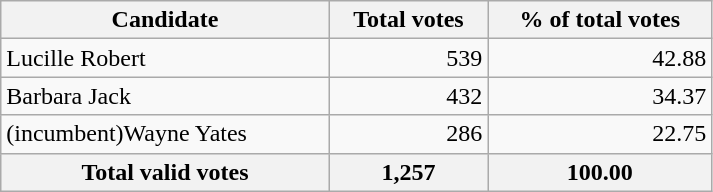<table class="wikitable" width="475">
<tr>
<th align="left">Candidate</th>
<th align="right">Total votes</th>
<th align="right">% of total votes</th>
</tr>
<tr>
<td align="left">Lucille Robert</td>
<td align="right">539</td>
<td align="right">42.88</td>
</tr>
<tr>
<td align="left">Barbara Jack</td>
<td align="right">432</td>
<td align="right">34.37</td>
</tr>
<tr>
<td align="left">(incumbent)Wayne Yates</td>
<td align="right">286</td>
<td align="right">22.75</td>
</tr>
<tr bgcolor="#EEEEEE">
<th align="left">Total valid votes</th>
<th align="right"><strong>1,257</strong></th>
<th align="right"><strong>100.00</strong></th>
</tr>
</table>
